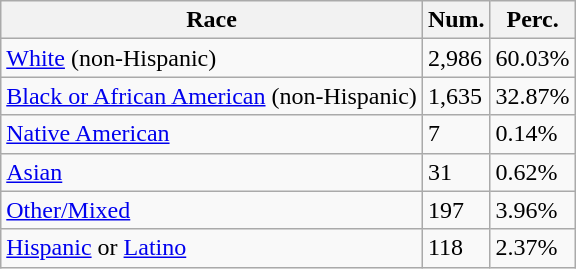<table class="wikitable">
<tr>
<th>Race</th>
<th>Num.</th>
<th>Perc.</th>
</tr>
<tr>
<td><a href='#'>White</a> (non-Hispanic)</td>
<td>2,986</td>
<td>60.03%</td>
</tr>
<tr>
<td><a href='#'>Black or African American</a> (non-Hispanic)</td>
<td>1,635</td>
<td>32.87%</td>
</tr>
<tr>
<td><a href='#'>Native American</a></td>
<td>7</td>
<td>0.14%</td>
</tr>
<tr>
<td><a href='#'>Asian</a></td>
<td>31</td>
<td>0.62%</td>
</tr>
<tr>
<td><a href='#'>Other/Mixed</a></td>
<td>197</td>
<td>3.96%</td>
</tr>
<tr>
<td><a href='#'>Hispanic</a> or <a href='#'>Latino</a></td>
<td>118</td>
<td>2.37%</td>
</tr>
</table>
